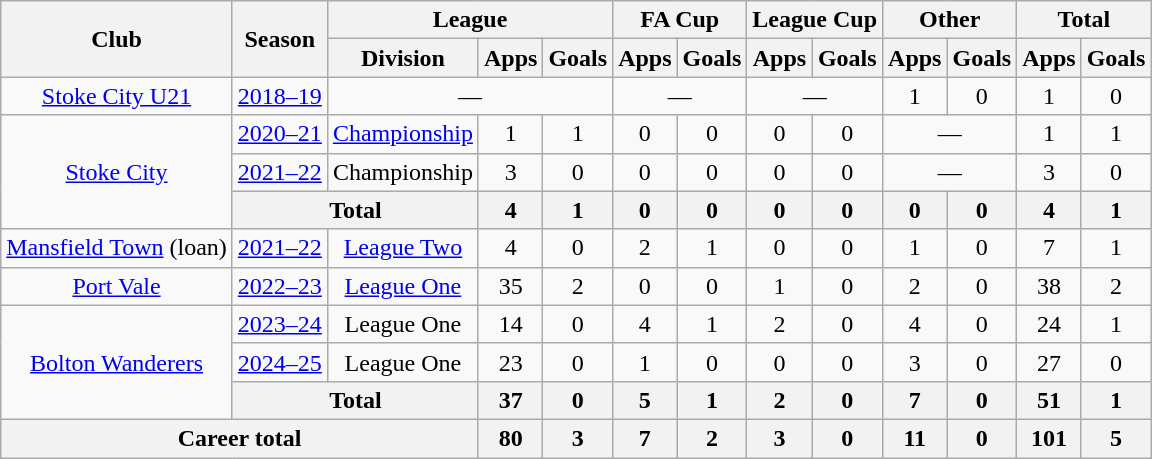<table class="wikitable" style="text-align: center;">
<tr>
<th rowspan="2">Club</th>
<th rowspan="2">Season</th>
<th colspan="3">League</th>
<th colspan="2">FA Cup</th>
<th colspan="2">League Cup</th>
<th colspan="2">Other</th>
<th colspan="2">Total</th>
</tr>
<tr>
<th>Division</th>
<th>Apps</th>
<th>Goals</th>
<th>Apps</th>
<th>Goals</th>
<th>Apps</th>
<th>Goals</th>
<th>Apps</th>
<th>Goals</th>
<th>Apps</th>
<th>Goals</th>
</tr>
<tr>
<td><a href='#'>Stoke City U21</a></td>
<td><a href='#'>2018–19</a></td>
<td colspan=3>—</td>
<td colspan=2>—</td>
<td colspan=2>—</td>
<td>1</td>
<td>0</td>
<td>1</td>
<td>0</td>
</tr>
<tr>
<td rowspan=3><a href='#'>Stoke City</a></td>
<td><a href='#'>2020–21</a></td>
<td><a href='#'>Championship</a></td>
<td>1</td>
<td>1</td>
<td>0</td>
<td>0</td>
<td>0</td>
<td>0</td>
<td colspan=2>—</td>
<td>1</td>
<td>1</td>
</tr>
<tr>
<td><a href='#'>2021–22</a></td>
<td>Championship</td>
<td>3</td>
<td>0</td>
<td>0</td>
<td>0</td>
<td>0</td>
<td>0</td>
<td colspan=2>—</td>
<td>3</td>
<td>0</td>
</tr>
<tr>
<th colspan="2">Total</th>
<th>4</th>
<th>1</th>
<th>0</th>
<th>0</th>
<th>0</th>
<th>0</th>
<th>0</th>
<th>0</th>
<th>4</th>
<th>1</th>
</tr>
<tr>
<td><a href='#'>Mansfield Town</a> (loan)</td>
<td><a href='#'>2021–22</a></td>
<td><a href='#'>League Two</a></td>
<td>4</td>
<td>0</td>
<td>2</td>
<td>1</td>
<td>0</td>
<td>0</td>
<td>1</td>
<td>0</td>
<td>7</td>
<td>1</td>
</tr>
<tr>
<td><a href='#'>Port Vale</a></td>
<td><a href='#'>2022–23</a></td>
<td><a href='#'>League One</a></td>
<td>35</td>
<td>2</td>
<td>0</td>
<td>0</td>
<td>1</td>
<td>0</td>
<td>2</td>
<td>0</td>
<td>38</td>
<td>2</td>
</tr>
<tr>
<td rowspan=3><a href='#'>Bolton Wanderers</a></td>
<td><a href='#'>2023–24</a></td>
<td>League One</td>
<td>14</td>
<td>0</td>
<td>4</td>
<td>1</td>
<td>2</td>
<td>0</td>
<td>4</td>
<td>0</td>
<td>24</td>
<td>1</td>
</tr>
<tr>
<td><a href='#'>2024–25</a></td>
<td>League One</td>
<td>23</td>
<td>0</td>
<td>1</td>
<td>0</td>
<td>0</td>
<td>0</td>
<td>3</td>
<td>0</td>
<td>27</td>
<td>0</td>
</tr>
<tr>
<th colspan="2">Total</th>
<th>37</th>
<th>0</th>
<th>5</th>
<th>1</th>
<th>2</th>
<th>0</th>
<th>7</th>
<th>0</th>
<th>51</th>
<th>1</th>
</tr>
<tr>
<th colspan="3">Career total</th>
<th>80</th>
<th>3</th>
<th>7</th>
<th>2</th>
<th>3</th>
<th>0</th>
<th>11</th>
<th>0</th>
<th>101</th>
<th>5</th>
</tr>
</table>
